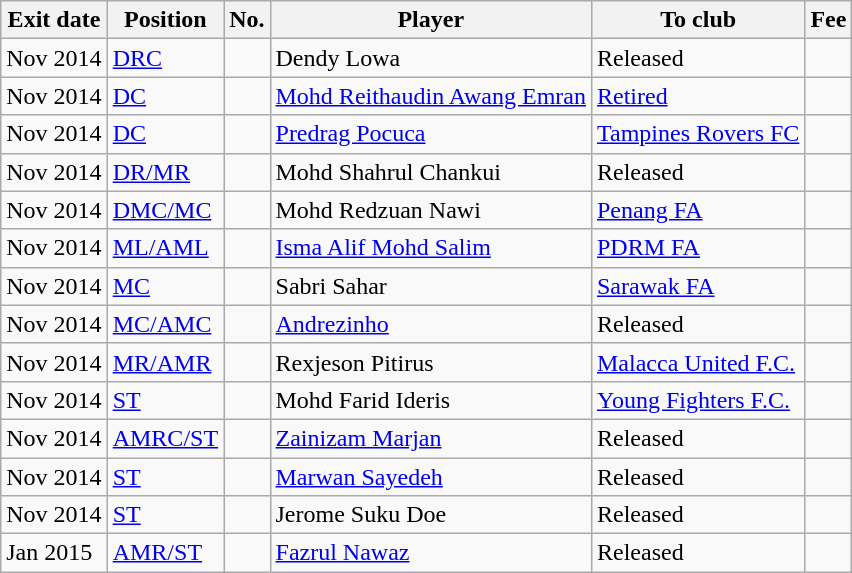<table class="wikitable sortable">
<tr>
<th>Exit date</th>
<th>Position</th>
<th>No.</th>
<th>Player</th>
<th>To club</th>
<th>Fee</th>
</tr>
<tr>
<td>Nov 2014</td>
<td><a href='#'>DRC</a></td>
<td></td>
<td> Dendy Lowa</td>
<td>Released</td>
<td></td>
</tr>
<tr>
<td>Nov 2014</td>
<td><a href='#'>DC</a></td>
<td></td>
<td> <a href='#'>Mohd Reithaudin Awang Emran</a></td>
<td> <a href='#'>Retired</a></td>
<td></td>
</tr>
<tr>
<td>Nov 2014</td>
<td><a href='#'>DC</a></td>
<td></td>
<td> <a href='#'>Predrag Pocuca</a></td>
<td> <a href='#'>Tampines Rovers FC</a></td>
<td></td>
</tr>
<tr>
<td>Nov 2014</td>
<td><a href='#'>DR/MR</a></td>
<td></td>
<td> Mohd Shahrul Chankui</td>
<td>Released</td>
<td></td>
</tr>
<tr>
<td>Nov 2014</td>
<td><a href='#'>DMC/MC</a></td>
<td></td>
<td> Mohd Redzuan Nawi</td>
<td> <a href='#'>Penang FA</a></td>
<td></td>
</tr>
<tr>
<td>Nov 2014</td>
<td><a href='#'>ML/AML</a></td>
<td></td>
<td> <a href='#'>Isma Alif Mohd Salim</a></td>
<td> <a href='#'>PDRM FA</a></td>
<td></td>
</tr>
<tr>
<td>Nov 2014</td>
<td><a href='#'>MC</a></td>
<td></td>
<td> Sabri Sahar</td>
<td> <a href='#'>Sarawak FA</a></td>
<td></td>
</tr>
<tr>
<td>Nov 2014</td>
<td><a href='#'>MC/AMC</a></td>
<td></td>
<td> <a href='#'>Andrezinho</a></td>
<td>Released</td>
<td></td>
</tr>
<tr>
<td>Nov 2014</td>
<td><a href='#'>MR/AMR</a></td>
<td></td>
<td> Rexjeson Pitirus</td>
<td> <a href='#'>Malacca United F.C.</a></td>
<td></td>
</tr>
<tr>
<td>Nov 2014</td>
<td><a href='#'>ST</a></td>
<td></td>
<td> Mohd Farid Ideris</td>
<td> <a href='#'>Young Fighters F.C.</a></td>
<td></td>
</tr>
<tr>
<td>Nov 2014</td>
<td><a href='#'>AMRC/ST</a></td>
<td></td>
<td> <a href='#'>Zainizam Marjan</a></td>
<td>Released</td>
<td></td>
</tr>
<tr>
<td>Nov 2014</td>
<td><a href='#'>ST</a></td>
<td></td>
<td> <a href='#'>Marwan Sayedeh</a></td>
<td>Released</td>
<td></td>
</tr>
<tr>
<td>Nov 2014</td>
<td><a href='#'>ST</a></td>
<td></td>
<td> Jerome Suku Doe</td>
<td>Released</td>
<td></td>
</tr>
<tr>
<td>Jan 2015</td>
<td><a href='#'>AMR/ST</a></td>
<td></td>
<td> <a href='#'>Fazrul Nawaz</a></td>
<td>Released</td>
<td></td>
</tr>
</table>
